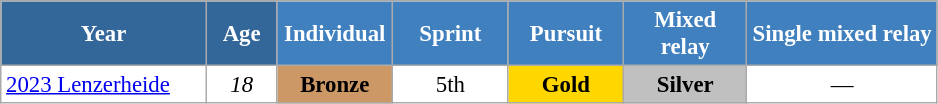<table class="wikitable" style="font-size:95%; text-align:center; border:grey solid 1px; border-collapse:collapse; background:#ffffff;">
<tr>
<th style="background-color:#369; color:white;    width:130px;">Year</th>
<th style="background-color:#369; color:white;    width:40px;">Age</th>
<th style="background-color:#4180be; color:white; width:70px;">Individual</th>
<th style="background-color:#4180be; color:white; width:70px;">Sprint</th>
<th style="background-color:#4180be; color:white; width:70px;">Pursuit</th>
<th style="background-color:#4180be; color:white; width:75px;">Mixed relay</th>
<th style="background-color:#4180be; color:white; width:120px;">Single mixed relay</th>
</tr>
<tr>
<td align=left> <a href='#'>2023 Lenzerheide</a></td>
<td><em>18</em></td>
<td style="background:#cc9966"><strong>Bronze</strong></td>
<td>5th</td>
<td style="background:gold"><strong>Gold</strong></td>
<td style="background:silver"><strong>Silver</strong></td>
<td>—</td>
</tr>
</table>
